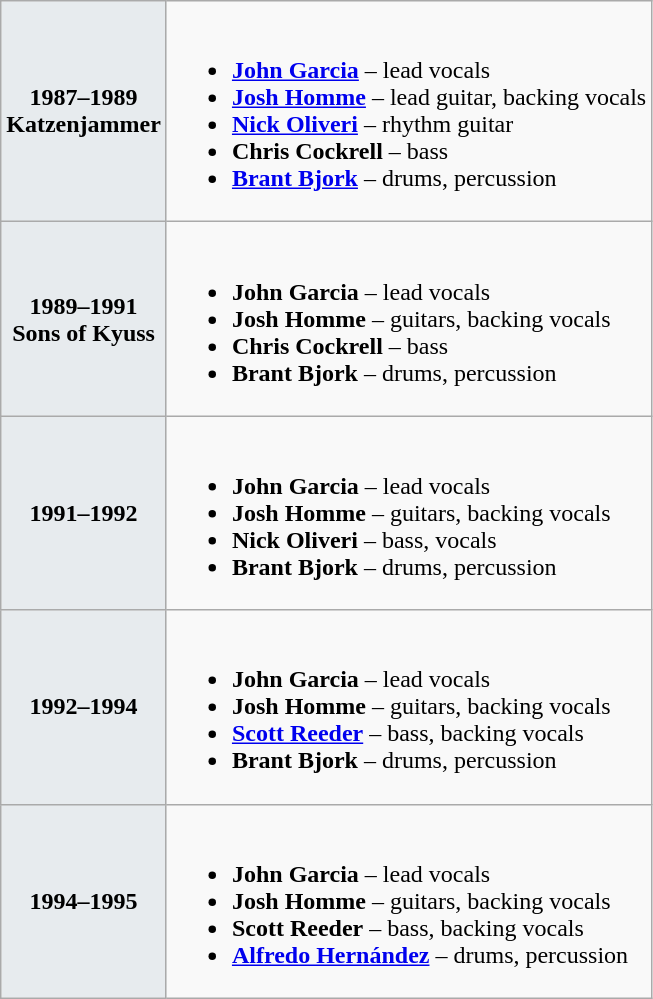<table class="wikitable">
<tr>
<th style="background:#e7ebee;">1987–1989<br>Katzenjammer</th>
<td><br><ul><li><strong><a href='#'>John Garcia</a></strong> – lead vocals</li><li><strong><a href='#'>Josh Homme</a></strong> – lead guitar, backing vocals</li><li><strong><a href='#'>Nick Oliveri</a></strong> – rhythm guitar</li><li><strong>Chris Cockrell</strong> – bass</li><li><strong><a href='#'>Brant Bjork</a></strong> – drums, percussion</li></ul></td>
</tr>
<tr>
<th style="background:#e7ebee;">1989–1991<br>Sons of Kyuss</th>
<td><br><ul><li><strong>John Garcia</strong> – lead vocals</li><li><strong>Josh Homme</strong> – guitars, backing vocals</li><li><strong>Chris Cockrell</strong> – bass</li><li><strong>Brant Bjork</strong> – drums, percussion</li></ul></td>
</tr>
<tr>
<th style="background:#e7ebee;">1991–1992</th>
<td><br><ul><li><strong>John Garcia</strong> – lead vocals</li><li><strong>Josh Homme</strong> – guitars, backing vocals</li><li><strong>Nick Oliveri</strong> – bass, vocals</li><li><strong>Brant Bjork</strong> – drums, percussion</li></ul></td>
</tr>
<tr>
<th style="background:#e7ebee;">1992–1994</th>
<td><br><ul><li><strong>John Garcia</strong> – lead vocals</li><li><strong>Josh Homme</strong> – guitars, backing vocals</li><li><strong><a href='#'>Scott Reeder</a></strong> – bass, backing vocals</li><li><strong>Brant Bjork</strong> – drums, percussion</li></ul></td>
</tr>
<tr>
<th style="background:#e7ebee;">1994–1995</th>
<td><br><ul><li><strong>John Garcia</strong> – lead vocals</li><li><strong>Josh Homme</strong> – guitars, backing vocals</li><li><strong>Scott Reeder</strong> – bass, backing vocals</li><li><strong><a href='#'>Alfredo Hernández</a></strong> – drums, percussion</li></ul></td>
</tr>
</table>
